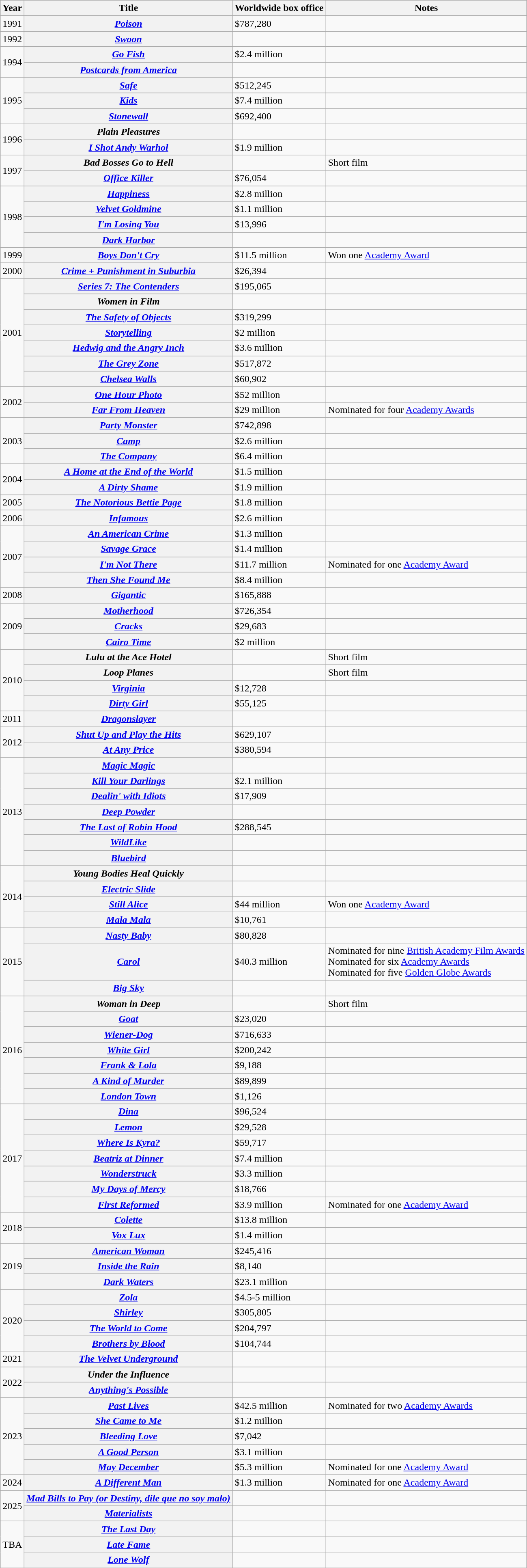<table class="wikitable plainrowheaders sortable">
<tr>
<th scope="col">Year</th>
<th scope="col">Title</th>
<th scope="col">Worldwide box office</th>
<th scope="col" class="unsortable">Notes</th>
</tr>
<tr>
<td>1991</td>
<th scope=row><em><a href='#'>Poison</a></em></th>
<td>$787,280</td>
<td></td>
</tr>
<tr>
<td>1992</td>
<th scope=row><em><a href='#'>Swoon</a></em></th>
<td></td>
<td></td>
</tr>
<tr>
<td rowspan="2">1994</td>
<th scope=row><em><a href='#'>Go Fish</a></em></th>
<td>$2.4 million</td>
<td></td>
</tr>
<tr>
<th scope=row><em><a href='#'>Postcards from America</a></em></th>
<td></td>
<td></td>
</tr>
<tr>
<td rowspan="3">1995</td>
<th scope=row><em><a href='#'>Safe</a></em></th>
<td>$512,245</td>
<td></td>
</tr>
<tr>
<th scope=row><em><a href='#'>Kids</a></em></th>
<td>$7.4 million</td>
<td></td>
</tr>
<tr>
<th scope=row><em><a href='#'>Stonewall</a></em></th>
<td>$692,400</td>
<td></td>
</tr>
<tr>
<td rowspan="2">1996</td>
<th scope=row><em>Plain Pleasures</em></th>
<td></td>
<td></td>
</tr>
<tr>
<th scope=row><em><a href='#'>I Shot Andy Warhol</a></em></th>
<td>$1.9 million</td>
<td></td>
</tr>
<tr>
<td rowspan="2">1997</td>
<th scope=row><em>Bad Bosses Go to Hell</em></th>
<td></td>
<td>Short film</td>
</tr>
<tr>
<th scope=row><em><a href='#'>Office Killer</a></em></th>
<td>$76,054</td>
<td></td>
</tr>
<tr>
<td rowspan="4">1998</td>
<th scope=row><em><a href='#'>Happiness</a></em></th>
<td>$2.8 million</td>
<td></td>
</tr>
<tr>
<th scope=row><em><a href='#'>Velvet Goldmine</a></em></th>
<td>$1.1 million</td>
<td></td>
</tr>
<tr>
<th scope=row><em><a href='#'>I'm Losing You</a></em></th>
<td>$13,996</td>
<td></td>
</tr>
<tr>
<th scope=row><em><a href='#'>Dark Harbor</a></em></th>
<td></td>
<td></td>
</tr>
<tr>
<td>1999</td>
<th scope=row><em><a href='#'>Boys Don't Cry</a></em></th>
<td>$11.5 million</td>
<td>Won one <a href='#'>Academy Award</a></td>
</tr>
<tr>
<td>2000</td>
<th scope=row><em><a href='#'>Crime + Punishment in Suburbia</a></em></th>
<td>$26,394</td>
<td></td>
</tr>
<tr>
<td rowspan="7">2001</td>
<th scope=row><em><a href='#'>Series 7: The Contenders</a></em></th>
<td>$195,065</td>
<td></td>
</tr>
<tr>
<th scope=row><em>Women in Film</em></th>
<td></td>
<td></td>
</tr>
<tr>
<th scope=row><em><a href='#'>The Safety of Objects</a></em></th>
<td>$319,299</td>
<td></td>
</tr>
<tr>
<th scope=row><em><a href='#'>Storytelling</a></em></th>
<td>$2 million</td>
<td></td>
</tr>
<tr>
<th scope=row><em><a href='#'>Hedwig and the Angry Inch</a></em></th>
<td>$3.6 million</td>
<td></td>
</tr>
<tr>
<th scope=row><em><a href='#'>The Grey Zone</a></em></th>
<td>$517,872</td>
<td></td>
</tr>
<tr>
<th scope=row><em><a href='#'>Chelsea Walls</a></em></th>
<td>$60,902</td>
<td></td>
</tr>
<tr>
<td rowspan="2">2002</td>
<th scope=row><em><a href='#'>One Hour Photo</a></em></th>
<td>$52 million</td>
<td></td>
</tr>
<tr>
<th scope=row><em><a href='#'>Far From Heaven</a></em></th>
<td>$29 million</td>
<td>Nominated for four <a href='#'>Academy Awards</a></td>
</tr>
<tr>
<td rowspan="3">2003</td>
<th scope=row><em><a href='#'>Party Monster</a></em></th>
<td>$742,898</td>
<td></td>
</tr>
<tr>
<th scope=row><em><a href='#'>Camp</a></em></th>
<td>$2.6 million</td>
<td></td>
</tr>
<tr>
<th scope=row><em><a href='#'>The Company</a></em></th>
<td>$6.4 million</td>
<td></td>
</tr>
<tr>
<td rowspan="2">2004</td>
<th scope=row><em><a href='#'>A Home at the End of the World</a></em></th>
<td>$1.5 million</td>
<td></td>
</tr>
<tr>
<th scope=row><em><a href='#'>A Dirty Shame</a></em></th>
<td>$1.9 million</td>
<td></td>
</tr>
<tr>
<td>2005</td>
<th scope=row><em><a href='#'>The Notorious Bettie Page</a></em></th>
<td>$1.8 million</td>
<td></td>
</tr>
<tr>
<td>2006</td>
<th scope=row><em><a href='#'>Infamous</a></em></th>
<td>$2.6 million</td>
<td></td>
</tr>
<tr>
<td rowspan="4">2007</td>
<th scope=row><em><a href='#'>An American Crime</a></em></th>
<td>$1.3 million</td>
<td></td>
</tr>
<tr>
<th scope=row><em><a href='#'>Savage Grace</a></em></th>
<td>$1.4 million</td>
<td></td>
</tr>
<tr>
<th scope=row><em><a href='#'>I'm Not There</a></em></th>
<td>$11.7 million</td>
<td>Nominated for one <a href='#'>Academy Award</a></td>
</tr>
<tr>
<th scope=row><em><a href='#'>Then She Found Me</a></em></th>
<td>$8.4 million</td>
<td></td>
</tr>
<tr>
<td>2008</td>
<th scope=row><em><a href='#'>Gigantic</a></em></th>
<td>$165,888</td>
<td></td>
</tr>
<tr>
<td rowspan="3">2009</td>
<th scope=row><em><a href='#'>Motherhood</a></em></th>
<td>$726,354</td>
<td></td>
</tr>
<tr>
<th scope=row><em><a href='#'>Cracks</a></em></th>
<td>$29,683</td>
<td></td>
</tr>
<tr>
<th scope=row><em><a href='#'>Cairo Time</a></em></th>
<td>$2 million</td>
<td></td>
</tr>
<tr>
<td rowspan="4">2010</td>
<th scope=row><em>Lulu at the Ace Hotel</em></th>
<td></td>
<td>Short film</td>
</tr>
<tr>
<th scope=row><em>Loop Planes</em></th>
<td></td>
<td>Short film</td>
</tr>
<tr>
<th scope=row><em><a href='#'>Virginia</a></em></th>
<td>$12,728</td>
<td></td>
</tr>
<tr>
<th scope=row><em><a href='#'>Dirty Girl</a></em></th>
<td>$55,125</td>
<td></td>
</tr>
<tr>
<td>2011</td>
<th scope=row><em><a href='#'>Dragonslayer</a></em></th>
<td></td>
<td></td>
</tr>
<tr>
<td rowspan="2">2012</td>
<th scope=row><em><a href='#'>Shut Up and Play the Hits</a></em></th>
<td>$629,107</td>
<td></td>
</tr>
<tr>
<th scope=row><em><a href='#'>At Any Price</a></em></th>
<td>$380,594</td>
<td></td>
</tr>
<tr>
<td rowspan="7">2013</td>
<th scope=row><em><a href='#'>Magic Magic</a></em></th>
<td></td>
<td></td>
</tr>
<tr>
<th scope=row><em><a href='#'>Kill Your Darlings</a></em></th>
<td>$2.1 million</td>
<td></td>
</tr>
<tr>
<th scope=row><em><a href='#'>Dealin' with Idiots</a></em></th>
<td>$17,909</td>
<td></td>
</tr>
<tr>
<th scope=row><em><a href='#'>Deep Powder</a></em></th>
<td></td>
<td></td>
</tr>
<tr>
<th scope=row><em><a href='#'>The Last of Robin Hood</a></em></th>
<td>$288,545</td>
<td></td>
</tr>
<tr>
<th scope=row><em><a href='#'>WildLike</a></em></th>
<td></td>
<td></td>
</tr>
<tr>
<th scope=row><em><a href='#'>Bluebird</a></em></th>
<td></td>
<td></td>
</tr>
<tr>
<td rowspan="4">2014</td>
<th scope=row><em>Young Bodies Heal Quickly</em></th>
<td></td>
<td></td>
</tr>
<tr>
<th scope=row><em><a href='#'>Electric Slide</a></em></th>
<td></td>
<td></td>
</tr>
<tr>
<th scope=row><em><a href='#'>Still Alice</a></em></th>
<td>$44 million</td>
<td>Won one <a href='#'>Academy Award</a></td>
</tr>
<tr>
<th scope=row><em><a href='#'>Mala Mala</a></em></th>
<td>$10,761</td>
<td></td>
</tr>
<tr>
<td rowspan="3">2015</td>
<th scope=row><em><a href='#'>Nasty Baby</a></em></th>
<td>$80,828</td>
<td></td>
</tr>
<tr>
<th scope=row><em><a href='#'>Carol</a></em></th>
<td>$40.3 million</td>
<td>Nominated for nine <a href='#'>British Academy Film Awards</a><br>Nominated for six <a href='#'>Academy Awards</a><br>Nominated for five <a href='#'>Golden Globe Awards</a></td>
</tr>
<tr>
<th scope=row><em><a href='#'>Big Sky</a></em></th>
<td></td>
<td></td>
</tr>
<tr>
<td rowspan="7">2016</td>
<th scope=row><em>Woman in Deep</em></th>
<td></td>
<td>Short film</td>
</tr>
<tr>
<th scope=row><em><a href='#'>Goat</a></em></th>
<td>$23,020</td>
<td></td>
</tr>
<tr>
<th scope=row><em><a href='#'>Wiener-Dog</a></em></th>
<td>$716,633</td>
<td></td>
</tr>
<tr>
<th scope=row><em><a href='#'>White Girl</a></em></th>
<td>$200,242</td>
<td></td>
</tr>
<tr>
<th scope=row><em><a href='#'>Frank & Lola</a></em></th>
<td>$9,188</td>
<td></td>
</tr>
<tr>
<th scope=row><em><a href='#'>A Kind of Murder</a></em></th>
<td>$89,899</td>
<td></td>
</tr>
<tr>
<th scope=row><em><a href='#'>London Town</a></em></th>
<td>$1,126</td>
<td></td>
</tr>
<tr>
<td rowspan="7">2017</td>
<th scope="row"><em><a href='#'>Dina</a></em></th>
<td>$96,524</td>
<td></td>
</tr>
<tr>
<th scope=row><em><a href='#'>Lemon</a></em></th>
<td>$29,528</td>
<td></td>
</tr>
<tr>
<th scope=row><em><a href='#'>Where Is Kyra?</a></em></th>
<td>$59,717</td>
<td></td>
</tr>
<tr>
<th scope=row><em><a href='#'>Beatriz at Dinner</a></em></th>
<td>$7.4 million</td>
<td></td>
</tr>
<tr>
<th scope=row><em><a href='#'>Wonderstruck</a></em></th>
<td>$3.3 million</td>
<td></td>
</tr>
<tr>
<th scope=row><em><a href='#'>My Days of Mercy</a></em></th>
<td>$18,766</td>
<td></td>
</tr>
<tr>
<th scope=row><em><a href='#'>First Reformed</a></em></th>
<td>$3.9 million</td>
<td>Nominated for one <a href='#'>Academy Award</a></td>
</tr>
<tr>
<td rowspan="2">2018</td>
<th scope=row><em><a href='#'>Colette</a></em></th>
<td>$13.8 million</td>
<td></td>
</tr>
<tr>
<th scope=row><em><a href='#'>Vox Lux</a></em></th>
<td>$1.4 million</td>
<td></td>
</tr>
<tr>
<td rowspan="3">2019</td>
<th scope=row><em><a href='#'>American Woman</a></em></th>
<td>$245,416</td>
<td></td>
</tr>
<tr>
<th scope=row><em><a href='#'>Inside the Rain</a></em></th>
<td>$8,140</td>
<td></td>
</tr>
<tr>
<th scope=row><em><a href='#'>Dark Waters</a></em></th>
<td>$23.1 million</td>
<td></td>
</tr>
<tr>
<td rowspan="4">2020</td>
<th scope=row><em><a href='#'>Zola</a></em></th>
<td>$4.5-5 million</td>
<td></td>
</tr>
<tr>
<th scope=row><em><a href='#'>Shirley</a></em></th>
<td>$305,805</td>
<td></td>
</tr>
<tr>
<th scope=row><em><a href='#'>The World to Come</a></em></th>
<td>$204,797</td>
<td></td>
</tr>
<tr>
<th scope=row><em><a href='#'>Brothers by Blood</a></em></th>
<td>$104,744</td>
<td></td>
</tr>
<tr>
<td>2021</td>
<th scope=row><em><a href='#'>The Velvet Underground</a></em></th>
<td></td>
<td></td>
</tr>
<tr>
<td rowspan="2">2022</td>
<th scope=row><em>Under the Influence</em></th>
<td></td>
<td></td>
</tr>
<tr>
<th scope=row><em><a href='#'>Anything's Possible</a></em></th>
<td></td>
<td></td>
</tr>
<tr>
<td rowspan="5">2023</td>
<th scope=row><em><a href='#'>Past Lives</a></em></th>
<td>$42.5 million</td>
<td>Nominated for two <a href='#'>Academy Awards</a></td>
</tr>
<tr>
<th scope=row><em><a href='#'>She Came to Me</a></em></th>
<td>$1.2 million</td>
<td></td>
</tr>
<tr>
<th scope=row><em><a href='#'>Bleeding Love</a></em></th>
<td>$7,042</td>
<td></td>
</tr>
<tr>
<th scope=row><em><a href='#'>A Good Person</a></em></th>
<td>$3.1 million</td>
<td></td>
</tr>
<tr>
<th scope=row><em><a href='#'>May December</a></em></th>
<td>$5.3 million</td>
<td>Nominated for one <a href='#'>Academy Award</a></td>
</tr>
<tr>
<td>2024</td>
<th scope=row><em><a href='#'>A Different Man</a></em></th>
<td>$1.3 million</td>
<td>Nominated for one <a href='#'>Academy Award</a></td>
</tr>
<tr>
<td rowspan="2">2025</td>
<th scope=row><em><a href='#'>Mad Bills to Pay (or Destiny, dile que no soy malo)</a></em></th>
<td></td>
<td></td>
</tr>
<tr>
<th scope=row><em><a href='#'>Materialists</a></em></th>
<td></td>
<td></td>
</tr>
<tr>
<td rowspan="3">TBA</td>
<th scope=row><em><a href='#'>The Last Day</a></em></th>
<td></td>
<td></td>
</tr>
<tr>
<th scope=row><em><a href='#'>Late Fame</a></em></th>
<td></td>
<td></td>
</tr>
<tr>
<th scope=row><em><a href='#'>Lone Wolf</a></em></th>
<td></td>
<td></td>
</tr>
</table>
